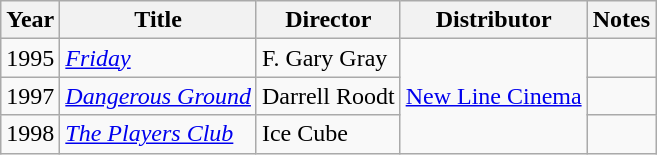<table class="wikitable">
<tr>
<th>Year</th>
<th>Title</th>
<th>Director</th>
<th>Distributor</th>
<th>Notes</th>
</tr>
<tr>
<td>1995</td>
<td><em><a href='#'>Friday</a></em></td>
<td>F. Gary Gray</td>
<td rowspan="3"><a href='#'>New Line Cinema</a></td>
<td></td>
</tr>
<tr>
<td>1997</td>
<td><em><a href='#'>Dangerous Ground</a></em></td>
<td>Darrell Roodt</td>
<td></td>
</tr>
<tr>
<td>1998</td>
<td><em><a href='#'>The Players Club</a></em></td>
<td>Ice Cube</td>
<td></td>
</tr>
</table>
